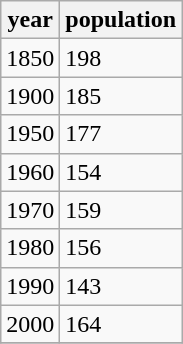<table class="wikitable">
<tr>
<th>year</th>
<th>population</th>
</tr>
<tr>
<td>1850</td>
<td>198</td>
</tr>
<tr>
<td>1900</td>
<td>185</td>
</tr>
<tr>
<td>1950</td>
<td>177</td>
</tr>
<tr>
<td>1960</td>
<td>154</td>
</tr>
<tr>
<td>1970</td>
<td>159</td>
</tr>
<tr>
<td>1980</td>
<td>156</td>
</tr>
<tr>
<td>1990</td>
<td>143</td>
</tr>
<tr>
<td>2000</td>
<td>164</td>
</tr>
<tr>
</tr>
</table>
